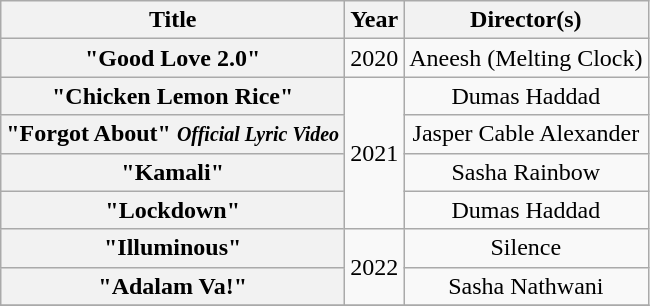<table class="wikitable plainrowheaders" style="text-align:center;">
<tr>
<th>Title</th>
<th>Year</th>
<th>Director(s)</th>
</tr>
<tr>
<th scope="row">"Good Love 2.0"</th>
<td>2020</td>
<td>Aneesh (Melting Clock)</td>
</tr>
<tr>
<th scope="row">"Chicken Lemon Rice"</th>
<td rowspan="4">2021</td>
<td>Dumas Haddad</td>
</tr>
<tr>
<th scope="row">"Forgot About" <small><em>Official Lyric Video</em></small></th>
<td>Jasper Cable Alexander</td>
</tr>
<tr>
<th scope="row">"Kamali"</th>
<td>Sasha Rainbow</td>
</tr>
<tr>
<th scope="row">"Lockdown"</th>
<td>Dumas Haddad</td>
</tr>
<tr>
<th scope="row">"Illuminous"</th>
<td rowspan="2">2022</td>
<td>Silence</td>
</tr>
<tr>
<th scope="row">"Adalam Va!"</th>
<td>Sasha Nathwani</td>
</tr>
<tr>
</tr>
</table>
